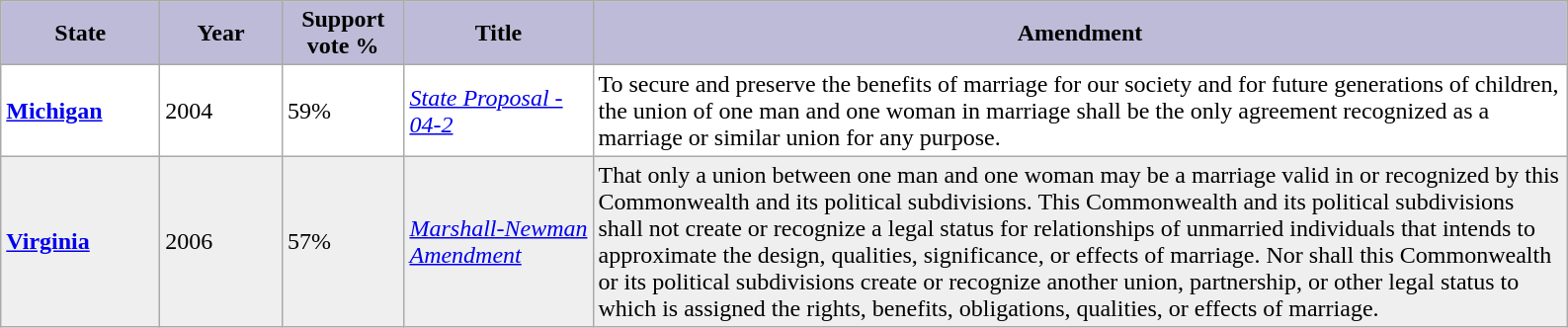<table class="wikitable" border="0" style="border: 1px solid #999; background-color:#FFFFFF">
<tr bgcolor=#BDBBD7>
<td style="width:100px" align="center"><strong>State</strong></td>
<td style="width:75px" align="center"><strong>Year</strong></td>
<td style="width:75px" align="center"><strong>Support vote %</strong></td>
<td style="width:120px" align="center"><strong>Title</strong></td>
<td style="width:650px" align="center"><strong>Amendment</strong></td>
</tr>
<tr>
<td><strong><a href='#'>Michigan</a></strong></td>
<td>2004</td>
<td>59%</td>
<td><em><a href='#'>State Proposal - 04-2</a></em></td>
<td>To secure and preserve the benefits of marriage for our society and for future generations of children, the union of one man and one woman in marriage shall be the only agreement recognized as a marriage or similar union for any purpose.</td>
</tr>
<tr bgcolor="#EFEFEF">
<td><strong><a href='#'>Virginia</a></strong></td>
<td>2006</td>
<td>57%</td>
<td><em><a href='#'>Marshall-Newman Amendment</a></em></td>
<td>That only a union between one man and one woman may be a marriage valid in or recognized by this Commonwealth and its political subdivisions. This Commonwealth and its political subdivisions shall not create or recognize a legal status for relationships of unmarried individuals that intends to approximate the design, qualities, significance, or effects of marriage. Nor shall this Commonwealth or its political subdivisions create or recognize another union, partnership, or other legal status to which is assigned the rights, benefits, obligations, qualities, or effects of marriage.</td>
</tr>
</table>
